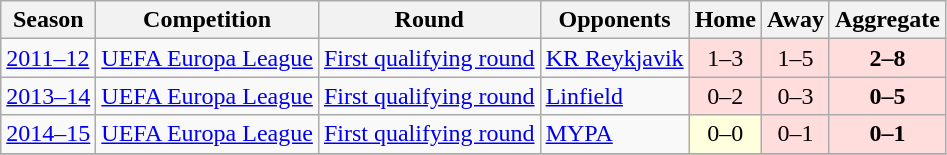<table class="wikitable">
<tr>
<th>Season</th>
<th>Competition</th>
<th>Round</th>
<th>Opponents</th>
<th>Home</th>
<th>Away</th>
<th>Aggregate</th>
</tr>
<tr>
<td><a href='#'>2011–12</a></td>
<td><a href='#'>UEFA Europa League</a></td>
<td><a href='#'>First qualifying round</a></td>
<td> <a href='#'>KR Reykjavik</a></td>
<td bgcolor="#ffdddd" style="text-align:center;">1–3</td>
<td bgcolor="#ffdddd" style="text-align:center;">1–5</td>
<td bgcolor="#ffdddd" style="text-align:center;"><strong>2–8</strong></td>
</tr>
<tr>
<td><a href='#'>2013–14</a></td>
<td><a href='#'>UEFA Europa League</a></td>
<td><a href='#'>First qualifying round</a></td>
<td> <a href='#'>Linfield</a></td>
<td bgcolor="#ffdddd" style="text-align:center;">0–2</td>
<td bgcolor="#ffdddd" style="text-align:center;">0–3</td>
<td bgcolor="#ffdddd" style="text-align:center;"><strong>0–5</strong></td>
</tr>
<tr>
<td><a href='#'>2014–15</a></td>
<td><a href='#'>UEFA Europa League</a></td>
<td><a href='#'>First qualifying round</a></td>
<td> <a href='#'>MYPA</a></td>
<td bgcolor="#ffffdd" style="text-align:center;">0–0</td>
<td bgcolor="#ffdddd" style="text-align:center;">0–1</td>
<td bgcolor="#ffdddd" style="text-align:center;"><strong>0–1</strong></td>
</tr>
<tr>
</tr>
</table>
